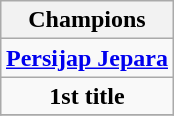<table class="wikitable" style="text-align: center; margin: 0 auto;">
<tr>
<th>Champions</th>
</tr>
<tr>
<td><strong><a href='#'>Persijap Jepara</a></strong></td>
</tr>
<tr>
<td><strong>1st title</strong></td>
</tr>
<tr>
</tr>
</table>
